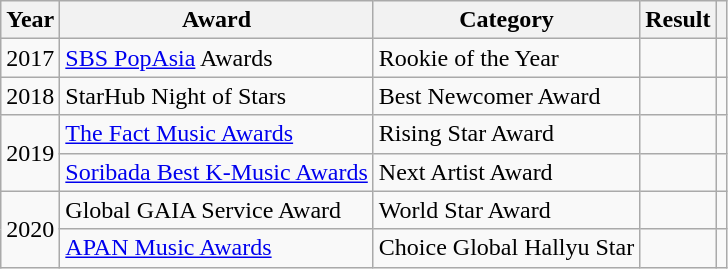<table class="wikitable">
<tr>
<th width=10>Year</th>
<th>Award</th>
<th>Category</th>
<th>Result</th>
<th class="unsortable"></th>
</tr>
<tr>
<td>2017</td>
<td><a href='#'>SBS PopAsia</a> Awards</td>
<td>Rookie of the Year</td>
<td></td>
<td></td>
</tr>
<tr>
<td>2018</td>
<td>StarHub Night of Stars</td>
<td>Best Newcomer Award</td>
<td></td>
<td></td>
</tr>
<tr>
<td rowspan="2">2019</td>
<td><a href='#'>The Fact Music Awards</a></td>
<td>Rising Star Award</td>
<td></td>
<td></td>
</tr>
<tr>
<td><a href='#'>Soribada Best K-Music Awards</a></td>
<td>Next Artist Award</td>
<td></td>
<td></td>
</tr>
<tr>
<td rowspan="2">2020</td>
<td>Global GAIA Service Award</td>
<td>World Star Award</td>
<td></td>
<td></td>
</tr>
<tr>
<td><a href='#'>APAN Music Awards</a></td>
<td>Choice Global Hallyu Star</td>
<td></td>
<td></td>
</tr>
</table>
